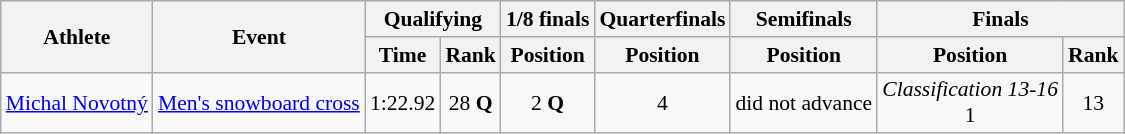<table class="wikitable" style="font-size:90%">
<tr>
<th rowspan="2">Athlete</th>
<th rowspan="2">Event</th>
<th colspan="2">Qualifying</th>
<th>1/8 finals</th>
<th>Quarterfinals</th>
<th>Semifinals</th>
<th colspan=2>Finals</th>
</tr>
<tr>
<th>Time</th>
<th>Rank</th>
<th>Position</th>
<th>Position</th>
<th>Position</th>
<th>Position</th>
<th>Rank</th>
</tr>
<tr>
<td><a href='#'>Michal Novotný</a></td>
<td><a href='#'>Men's snowboard cross</a></td>
<td align="center">1:22.92</td>
<td align="center">28 <strong>Q</strong></td>
<td align="center">2 <strong>Q</strong></td>
<td align="center">4</td>
<td align="center">did not advance</td>
<td align="center"><em>Classification 13-16</em> <br> 1</td>
<td align="center">13</td>
</tr>
</table>
